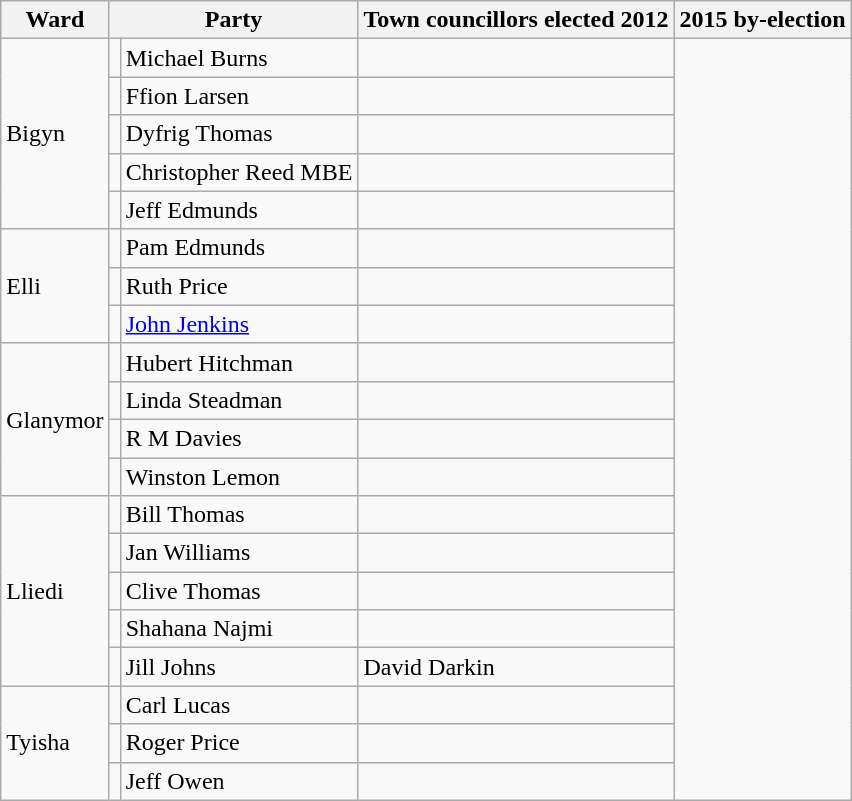<table class="wikitable">
<tr>
<th>Ward</th>
<th colspan="2">Party</th>
<th>Town councillors elected 2012</th>
<th>2015 by-election</th>
</tr>
<tr>
<td rowspan="5">Bigyn</td>
<td></td>
<td>Michael Burns</td>
<td></td>
</tr>
<tr>
<td></td>
<td>Ffion Larsen</td>
<td></td>
</tr>
<tr>
<td></td>
<td>Dyfrig Thomas</td>
<td></td>
</tr>
<tr>
<td></td>
<td>Christopher Reed MBE</td>
<td></td>
</tr>
<tr>
<td></td>
<td>Jeff Edmunds</td>
<td></td>
</tr>
<tr>
<td rowspan="3">Elli</td>
<td></td>
<td>Pam Edmunds</td>
<td></td>
</tr>
<tr>
<td></td>
<td>Ruth Price</td>
<td></td>
</tr>
<tr>
<td></td>
<td><a href='#'>John Jenkins</a></td>
<td></td>
</tr>
<tr>
<td rowspan="4">Glanymor</td>
<td></td>
<td>Hubert Hitchman</td>
<td></td>
</tr>
<tr>
<td></td>
<td>Linda Steadman</td>
<td></td>
</tr>
<tr>
<td></td>
<td>R M Davies</td>
<td></td>
</tr>
<tr>
<td></td>
<td>Winston Lemon</td>
<td></td>
</tr>
<tr>
<td rowspan="5">Lliedi</td>
<td></td>
<td>Bill Thomas</td>
<td></td>
</tr>
<tr>
<td></td>
<td>Jan Williams</td>
<td></td>
</tr>
<tr>
<td></td>
<td>Clive Thomas</td>
<td></td>
</tr>
<tr>
<td></td>
<td>Shahana Najmi</td>
<td></td>
</tr>
<tr>
<td></td>
<td>Jill Johns</td>
<td>David Darkin</td>
</tr>
<tr>
<td rowspan="3">Tyisha</td>
<td></td>
<td>Carl Lucas</td>
<td></td>
</tr>
<tr>
<td></td>
<td>Roger Price</td>
<td></td>
</tr>
<tr>
<td></td>
<td>Jeff Owen</td>
<td></td>
</tr>
</table>
